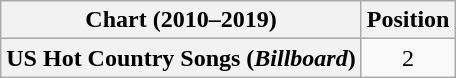<table class="wikitable plainrowheaders" style="text-align:center">
<tr>
<th scope="col">Chart (2010–2019)</th>
<th scope="col">Position</th>
</tr>
<tr>
<th scope="row">US Hot Country Songs (<em>Billboard</em>)</th>
<td>2</td>
</tr>
</table>
